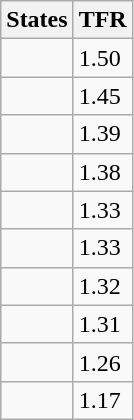<table class="wikitable sortable">
<tr>
<th>States</th>
<th>TFR</th>
</tr>
<tr>
<td></td>
<td>1.50</td>
</tr>
<tr>
<td></td>
<td>1.45</td>
</tr>
<tr>
<td></td>
<td>1.39</td>
</tr>
<tr>
<td></td>
<td>1.38</td>
</tr>
<tr>
<td></td>
<td>1.33</td>
</tr>
<tr>
<td></td>
<td>1.33</td>
</tr>
<tr>
<td><strong></strong></td>
<td>1.32</td>
</tr>
<tr>
<td></td>
<td>1.31</td>
</tr>
<tr>
<td></td>
<td>1.26</td>
</tr>
<tr>
<td></td>
<td>1.17</td>
</tr>
</table>
